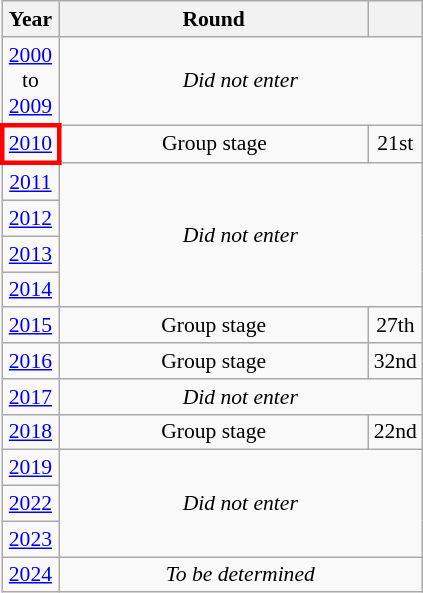<table class="wikitable" style="text-align: center; font-size:90%">
<tr>
<th>Year</th>
<th style="width:200px">Round</th>
<th></th>
</tr>
<tr>
<td><a href='#'>2000</a><br>to<br><a href='#'>2009</a></td>
<td colspan="2"><em>Did not enter</em></td>
</tr>
<tr>
<td style="border: 3px solid red"><a href='#'>2010</a></td>
<td>Group stage</td>
<td>21st</td>
</tr>
<tr>
<td><a href='#'>2011</a></td>
<td colspan="2" rowspan="4"><em>Did not enter</em></td>
</tr>
<tr>
<td><a href='#'>2012</a></td>
</tr>
<tr>
<td><a href='#'>2013</a></td>
</tr>
<tr>
<td><a href='#'>2014</a></td>
</tr>
<tr>
<td><a href='#'>2015</a></td>
<td>Group stage</td>
<td>27th</td>
</tr>
<tr>
<td><a href='#'>2016</a></td>
<td>Group stage</td>
<td>32nd</td>
</tr>
<tr>
<td><a href='#'>2017</a></td>
<td colspan="2"><em>Did not enter</em></td>
</tr>
<tr>
<td><a href='#'>2018</a></td>
<td>Group stage</td>
<td>22nd</td>
</tr>
<tr>
<td><a href='#'>2019</a></td>
<td colspan="2" rowspan="3"><em>Did not enter</em></td>
</tr>
<tr>
<td><a href='#'>2022</a></td>
</tr>
<tr>
<td><a href='#'>2023</a></td>
</tr>
<tr>
<td><a href='#'>2024</a></td>
<td colspan="2"><em>To be determined</em></td>
</tr>
</table>
